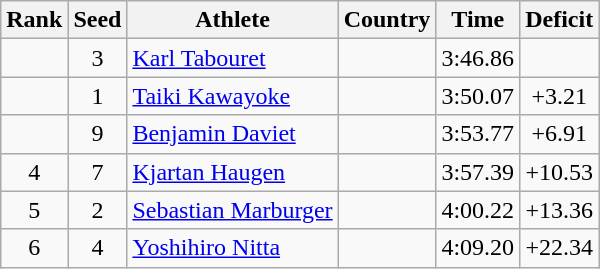<table class="wikitable sortable" style="text-align:center">
<tr>
<th>Rank</th>
<th>Seed</th>
<th>Athlete</th>
<th>Country</th>
<th>Time</th>
<th>Deficit</th>
</tr>
<tr>
<td></td>
<td>3</td>
<td align=left><a href='#'>Karl Tabouret</a></td>
<td align=left></td>
<td>3:46.86</td>
<td></td>
</tr>
<tr>
<td></td>
<td>1</td>
<td align=left><a href='#'>Taiki Kawayoke</a></td>
<td align=left></td>
<td>3:50.07</td>
<td>+3.21</td>
</tr>
<tr>
<td></td>
<td>9</td>
<td align=left><a href='#'>Benjamin Daviet</a></td>
<td align=left></td>
<td>3:53.77</td>
<td>+6.91</td>
</tr>
<tr>
<td>4</td>
<td>7</td>
<td align=left><a href='#'>Kjartan Haugen</a></td>
<td align=left></td>
<td>3:57.39</td>
<td>+10.53</td>
</tr>
<tr>
<td>5</td>
<td>2</td>
<td align=left><a href='#'>Sebastian Marburger</a></td>
<td align=left></td>
<td>4:00.22</td>
<td>+13.36</td>
</tr>
<tr>
<td>6</td>
<td>4</td>
<td align=left><a href='#'>Yoshihiro Nitta</a></td>
<td align=left></td>
<td>4:09.20</td>
<td>+22.34</td>
</tr>
</table>
